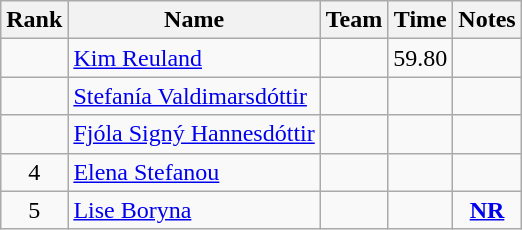<table class="wikitable sortable" style="text-align:center">
<tr>
<th>Rank</th>
<th>Name</th>
<th>Team</th>
<th>Time</th>
<th>Notes</th>
</tr>
<tr>
<td></td>
<td align="left"><a href='#'>Kim Reuland</a></td>
<td align=left></td>
<td>59.80</td>
<td></td>
</tr>
<tr>
<td></td>
<td align="left"><a href='#'>Stefanía Valdimarsdóttir</a></td>
<td align=left></td>
<td></td>
<td></td>
</tr>
<tr>
<td></td>
<td align="left"><a href='#'>Fjóla Signý Hannesdóttir</a></td>
<td align=left></td>
<td></td>
<td></td>
</tr>
<tr>
<td>4</td>
<td align="left"><a href='#'>Elena Stefanou</a></td>
<td align=left></td>
<td></td>
<td></td>
</tr>
<tr>
<td>5</td>
<td align="left"><a href='#'>Lise Boryna</a></td>
<td align=left></td>
<td></td>
<td><strong><a href='#'>NR</a></strong></td>
</tr>
</table>
